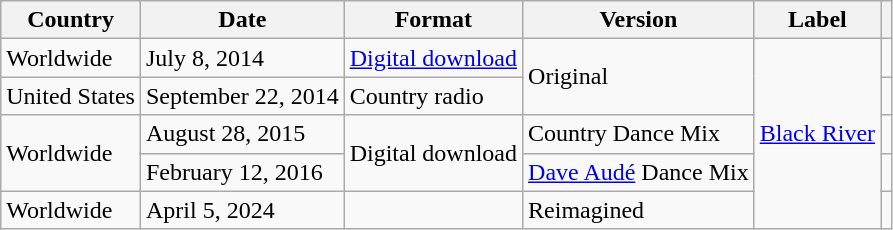<table class="wikitable">
<tr>
<th>Country</th>
<th>Date</th>
<th>Format</th>
<th>Version</th>
<th>Label</th>
<th></th>
</tr>
<tr>
<td>Worldwide</td>
<td>July 8, 2014</td>
<td><a href='#'>Digital download</a></td>
<td rowspan="2">Original</td>
<td rowspan="5"><a href='#'>Black River</a></td>
<td></td>
</tr>
<tr>
<td>United States</td>
<td>September 22, 2014</td>
<td>Country radio</td>
<td></td>
</tr>
<tr>
<td rowspan="2">Worldwide</td>
<td>August 28, 2015</td>
<td rowspan="2">Digital download</td>
<td>Country Dance Mix</td>
<td></td>
</tr>
<tr>
<td>February 12, 2016</td>
<td><a href='#'>Dave Audé</a> Dance Mix</td>
<td></td>
</tr>
<tr>
<td>Worldwide</td>
<td>April 5, 2024</td>
<td></td>
<td>Reimagined</td>
<td></td>
</tr>
</table>
